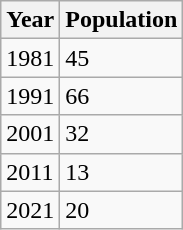<table class="wikitable">
<tr>
<th>Year</th>
<th>Population</th>
</tr>
<tr>
<td>1981</td>
<td>45</td>
</tr>
<tr>
<td>1991</td>
<td>66</td>
</tr>
<tr>
<td>2001</td>
<td>32</td>
</tr>
<tr>
<td>2011</td>
<td>13</td>
</tr>
<tr>
<td>2021</td>
<td>20</td>
</tr>
</table>
